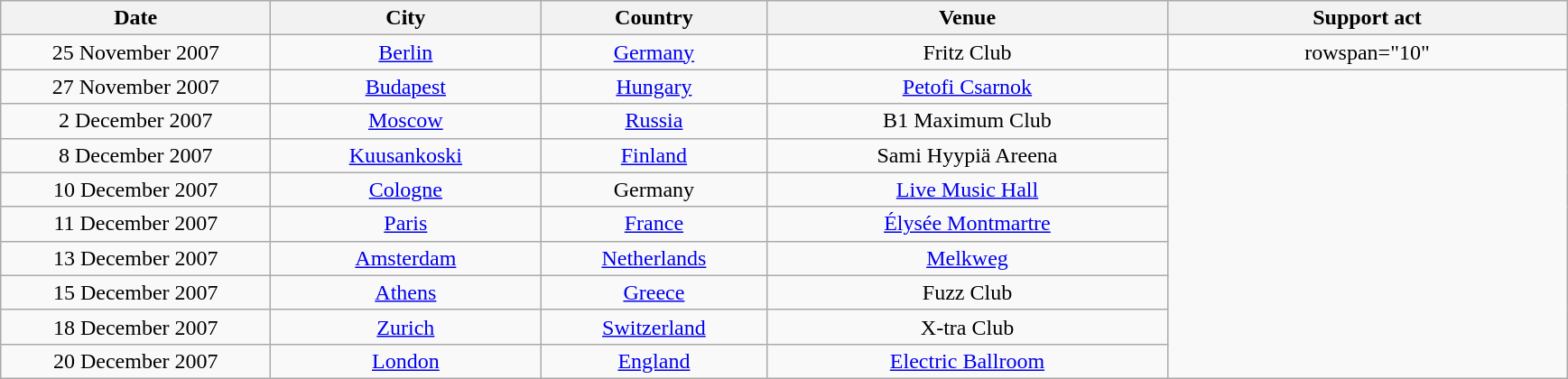<table class="wikitable plainrowheaders" style="text-align:center;">
<tr>
<th scope="col" style="width:12em;">Date</th>
<th scope="col" style="width:12em;">City</th>
<th scope="col" style="width:10em;">Country</th>
<th scope="col" style="width:18em;">Venue</th>
<th scope="col" style="width:18em;">Support act</th>
</tr>
<tr>
<td style="text-align:center">25 November 2007</td>
<td style="text-align:center"><a href='#'>Berlin</a></td>
<td style="text-align:center"><a href='#'>Germany</a></td>
<td style="text-align:center">Fritz Club</td>
<td>rowspan="10" </td>
</tr>
<tr>
<td style="text-align:center">27 November 2007</td>
<td style="text-align:center"><a href='#'>Budapest</a></td>
<td style="text-align:center"><a href='#'>Hungary</a></td>
<td style="text-align:center"><a href='#'>Petofi Csarnok</a></td>
</tr>
<tr>
<td style="text-align:center">2 December 2007</td>
<td style="text-align:center"><a href='#'>Moscow</a></td>
<td style="text-align:center"><a href='#'>Russia</a></td>
<td style="text-align:center">B1 Maximum Club</td>
</tr>
<tr>
<td style="text-align:center">8 December 2007</td>
<td style="text-align:center"><a href='#'>Kuusankoski</a></td>
<td style="text-align:center"><a href='#'>Finland</a></td>
<td style="text-align:center">Sami Hyypiä Areena</td>
</tr>
<tr>
<td style="text-align:center">10 December 2007</td>
<td style="text-align:center"><a href='#'>Cologne</a></td>
<td style="text-align:center">Germany</td>
<td style="text-align:center"><a href='#'>Live Music Hall</a></td>
</tr>
<tr>
<td style="text-align:center">11 December 2007</td>
<td style="text-align:center"><a href='#'>Paris</a></td>
<td style="text-align:center"><a href='#'>France</a></td>
<td style="text-align:center"><a href='#'>Élysée Montmartre</a></td>
</tr>
<tr>
<td style="text-align:center">13 December 2007</td>
<td style="text-align:center"><a href='#'>Amsterdam</a></td>
<td style="text-align:center"><a href='#'>Netherlands</a></td>
<td style="text-align:center"><a href='#'>Melkweg</a></td>
</tr>
<tr>
<td style="text-align:center">15 December 2007</td>
<td style="text-align:center"><a href='#'>Athens</a></td>
<td style="text-align:center"><a href='#'>Greece</a></td>
<td style="text-align:center">Fuzz Club</td>
</tr>
<tr>
<td style="text-align:center">18 December 2007</td>
<td style="text-align:center"><a href='#'>Zurich</a></td>
<td style="text-align:center"><a href='#'>Switzerland</a></td>
<td style="text-align:center">X-tra Club</td>
</tr>
<tr>
<td style="text-align:center">20 December 2007</td>
<td style="text-align:center"><a href='#'>London</a></td>
<td style="text-align:center"><a href='#'>England</a></td>
<td style="text-align:center"><a href='#'>Electric Ballroom</a></td>
</tr>
</table>
